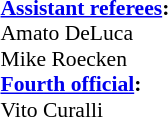<table style="width:100%;font-size:90%">
<tr>
<td><br><strong><a href='#'>Assistant referees</a>:</strong>
<br>Amato DeLuca
<br>Mike Roecken
<br><strong><a href='#'>Fourth official</a>:</strong>
<br>Vito Curalli</td>
<td style="width:60%; vertical-align:top"></td>
</tr>
</table>
